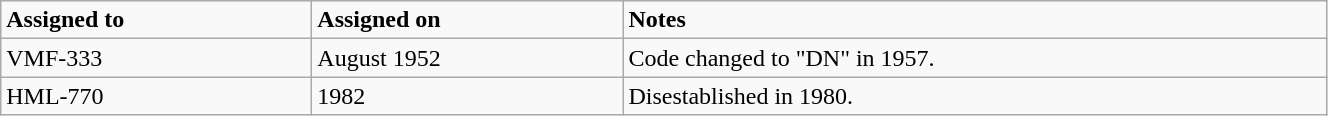<table class="wikitable" style="width: 70%;">
<tr>
<td style="width: 200px;"><strong>Assigned to</strong></td>
<td style="width: 200px;"><strong>Assigned on</strong></td>
<td><strong>Notes</strong></td>
</tr>
<tr>
<td>VMF-333</td>
<td>August 1952</td>
<td>Code changed to "DN" in 1957.</td>
</tr>
<tr>
<td>HML-770</td>
<td>1982</td>
<td>Disestablished in 1980.</td>
</tr>
</table>
